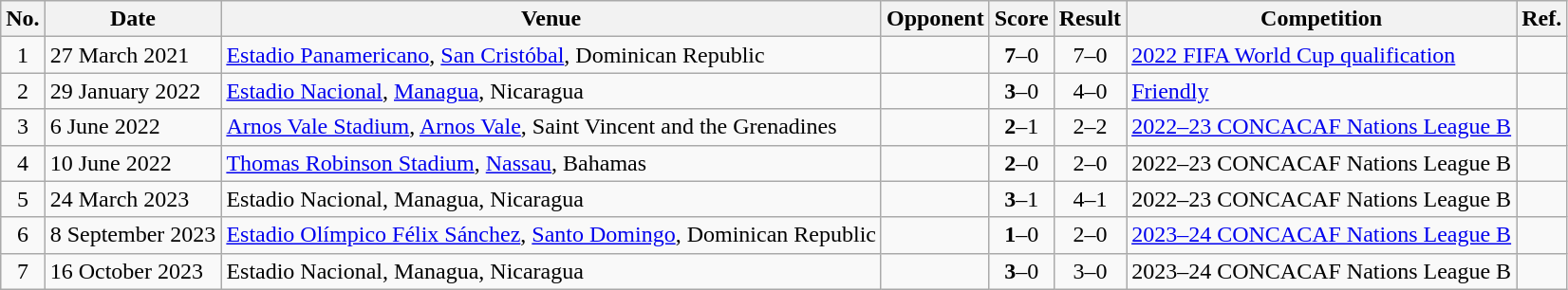<table class="wikitable">
<tr>
<th>No.</th>
<th>Date</th>
<th>Venue</th>
<th>Opponent</th>
<th>Score</th>
<th>Result</th>
<th>Competition</th>
<th>Ref.</th>
</tr>
<tr>
<td align=center>1</td>
<td>27 March 2021</td>
<td><a href='#'>Estadio Panamericano</a>, <a href='#'>San Cristóbal</a>, Dominican Republic</td>
<td></td>
<td align=center><strong>7</strong>–0</td>
<td align=center>7–0</td>
<td><a href='#'>2022 FIFA World Cup qualification</a></td>
<td align=center></td>
</tr>
<tr>
<td align=center>2</td>
<td>29 January 2022</td>
<td><a href='#'>Estadio Nacional</a>, <a href='#'>Managua</a>, Nicaragua</td>
<td></td>
<td align=center><strong>3</strong>–0</td>
<td align=center>4–0</td>
<td><a href='#'>Friendly</a></td>
<td></td>
</tr>
<tr>
<td align=center>3</td>
<td>6 June 2022</td>
<td><a href='#'>Arnos Vale Stadium</a>, <a href='#'>Arnos Vale</a>, Saint Vincent and the Grenadines</td>
<td></td>
<td align=center><strong>2</strong>–1</td>
<td align=center>2–2</td>
<td><a href='#'>2022–23 CONCACAF Nations League B</a></td>
<td></td>
</tr>
<tr>
<td align=center>4</td>
<td>10 June 2022</td>
<td><a href='#'>Thomas Robinson Stadium</a>, <a href='#'>Nassau</a>, Bahamas</td>
<td></td>
<td align=center><strong>2</strong>–0</td>
<td align=center>2–0</td>
<td>2022–23 CONCACAF Nations League B</td>
<td></td>
</tr>
<tr>
<td align=center>5</td>
<td>24 March 2023</td>
<td>Estadio Nacional, Managua, Nicaragua</td>
<td></td>
<td align=center><strong>3</strong>–1</td>
<td align=center>4–1</td>
<td>2022–23 CONCACAF Nations League B</td>
<td></td>
</tr>
<tr>
<td align=center>6</td>
<td>8 September 2023</td>
<td><a href='#'>Estadio Olímpico Félix Sánchez</a>, <a href='#'>Santo Domingo</a>, Dominican Republic</td>
<td></td>
<td align=center><strong>1</strong>–0</td>
<td align=center>2–0</td>
<td><a href='#'>2023–24 CONCACAF Nations League B</a></td>
<td></td>
</tr>
<tr>
<td align=center>7</td>
<td>16 October 2023</td>
<td>Estadio Nacional, Managua, Nicaragua</td>
<td></td>
<td align=center><strong>3</strong>–0</td>
<td align=center>3–0</td>
<td>2023–24 CONCACAF Nations League B</td>
<td></td>
</tr>
</table>
